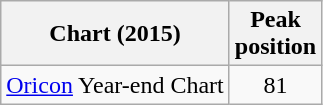<table class="wikitable sortable" border="1">
<tr>
<th>Chart (2015)</th>
<th>Peak<br>position</th>
</tr>
<tr>
<td><a href='#'>Oricon</a> Year-end Chart</td>
<td style="text-align:center;">81</td>
</tr>
</table>
